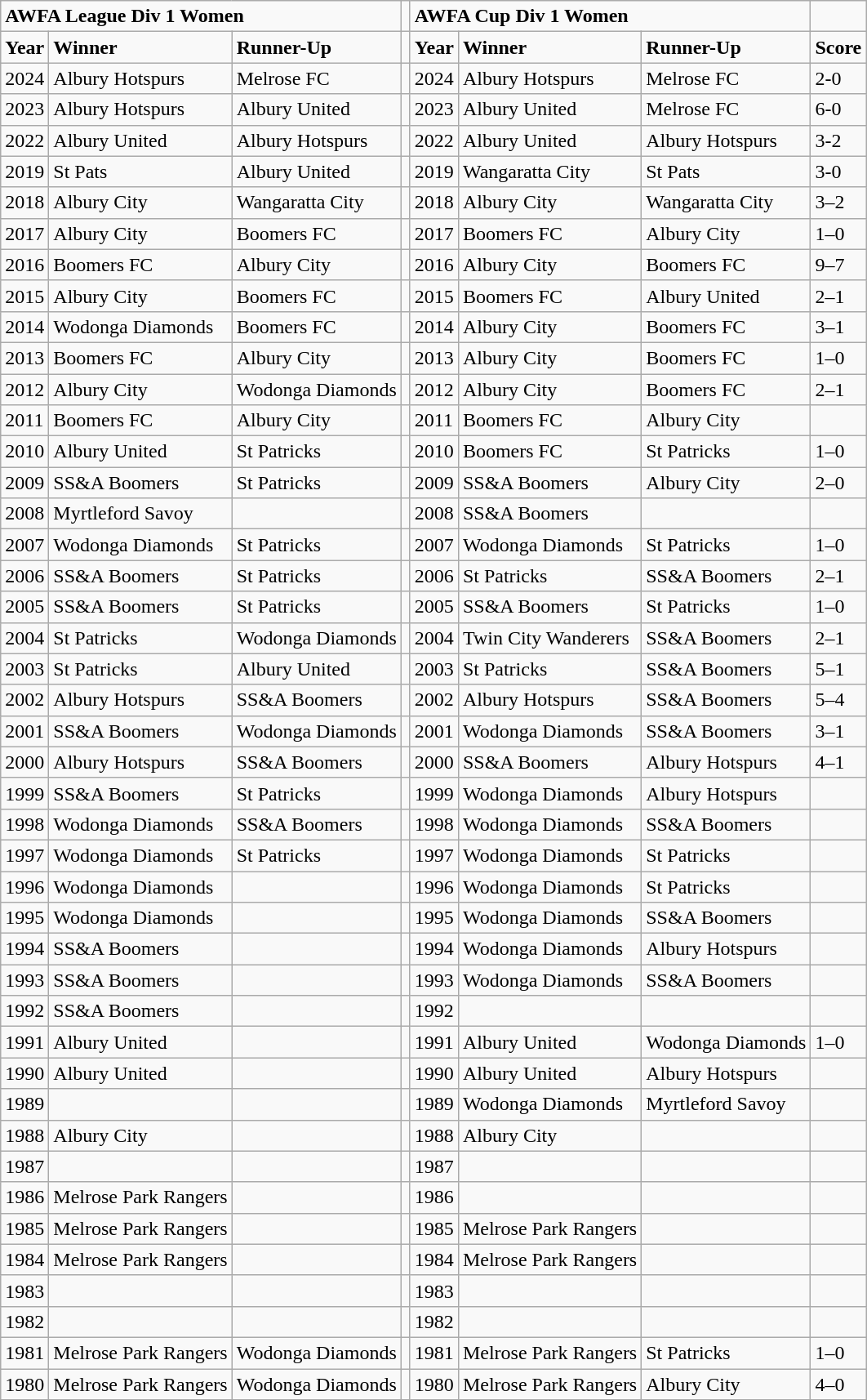<table class="wikitable mw-collapsible mw-collapsed">
<tr>
<td colspan="3"><strong>AWFA League Div 1 Women</strong></td>
<td></td>
<td colspan="3"><strong>AWFA Cup Div 1 Women</strong></td>
<td></td>
</tr>
<tr>
<td><strong>Year</strong></td>
<td><strong>Winner</strong></td>
<td><strong>Runner-Up</strong></td>
<td></td>
<td><strong>Year</strong></td>
<td><strong>Winner</strong></td>
<td><strong>Runner-Up</strong></td>
<td><strong>Score</strong></td>
</tr>
<tr>
<td>2024</td>
<td>Albury Hotspurs</td>
<td>Melrose FC</td>
<td></td>
<td>2024</td>
<td>Albury Hotspurs</td>
<td>Melrose FC</td>
<td>2-0</td>
</tr>
<tr>
<td>2023</td>
<td>Albury Hotspurs</td>
<td>Albury United</td>
<td></td>
<td>2023</td>
<td>Albury United</td>
<td>Melrose FC</td>
<td>6-0</td>
</tr>
<tr>
<td>2022</td>
<td>Albury United</td>
<td>Albury Hotspurs</td>
<td></td>
<td>2022</td>
<td>Albury United</td>
<td>Albury Hotspurs</td>
<td>3-2</td>
</tr>
<tr>
<td>2019</td>
<td>St Pats</td>
<td>Albury United</td>
<td></td>
<td>2019</td>
<td>Wangaratta City</td>
<td>St Pats</td>
<td>3-0</td>
</tr>
<tr>
<td>2018</td>
<td>Albury City</td>
<td>Wangaratta City</td>
<td></td>
<td>2018</td>
<td>Albury City</td>
<td>Wangaratta City</td>
<td>3–2</td>
</tr>
<tr>
<td>2017</td>
<td>Albury City</td>
<td>Boomers FC</td>
<td></td>
<td>2017</td>
<td>Boomers FC</td>
<td>Albury City</td>
<td>1–0</td>
</tr>
<tr>
<td>2016</td>
<td>Boomers FC</td>
<td>Albury City</td>
<td></td>
<td>2016</td>
<td>Albury City</td>
<td>Boomers FC</td>
<td>9–7</td>
</tr>
<tr>
<td>2015</td>
<td>Albury City</td>
<td>Boomers FC</td>
<td></td>
<td>2015</td>
<td>Boomers FC</td>
<td>Albury United</td>
<td>2–1</td>
</tr>
<tr>
<td>2014</td>
<td>Wodonga Diamonds</td>
<td>Boomers FC</td>
<td></td>
<td>2014</td>
<td>Albury City</td>
<td>Boomers FC</td>
<td>3–1</td>
</tr>
<tr>
<td>2013</td>
<td>Boomers FC</td>
<td>Albury City</td>
<td></td>
<td>2013</td>
<td>Albury City</td>
<td>Boomers FC</td>
<td>1–0</td>
</tr>
<tr>
<td>2012</td>
<td>Albury City</td>
<td>Wodonga Diamonds</td>
<td></td>
<td>2012</td>
<td>Albury City</td>
<td>Boomers FC</td>
<td>2–1</td>
</tr>
<tr>
<td>2011</td>
<td>Boomers FC</td>
<td>Albury City</td>
<td></td>
<td>2011</td>
<td>Boomers FC</td>
<td>Albury City</td>
<td></td>
</tr>
<tr>
<td>2010</td>
<td>Albury United</td>
<td>St Patricks</td>
<td></td>
<td>2010</td>
<td>Boomers FC</td>
<td>St Patricks</td>
<td>1–0</td>
</tr>
<tr>
<td>2009</td>
<td>SS&A Boomers</td>
<td>St Patricks</td>
<td></td>
<td>2009</td>
<td>SS&A Boomers</td>
<td>Albury City</td>
<td>2–0</td>
</tr>
<tr>
<td>2008</td>
<td>Myrtleford Savoy</td>
<td></td>
<td></td>
<td>2008</td>
<td>SS&A Boomers</td>
<td></td>
<td></td>
</tr>
<tr>
<td>2007</td>
<td>Wodonga Diamonds</td>
<td>St Patricks</td>
<td></td>
<td>2007</td>
<td>Wodonga Diamonds</td>
<td>St Patricks</td>
<td>1–0</td>
</tr>
<tr>
<td>2006</td>
<td>SS&A Boomers</td>
<td>St Patricks</td>
<td></td>
<td>2006</td>
<td>St Patricks</td>
<td>SS&A Boomers</td>
<td>2–1</td>
</tr>
<tr>
<td>2005</td>
<td>SS&A Boomers</td>
<td>St Patricks</td>
<td></td>
<td>2005</td>
<td>SS&A Boomers</td>
<td>St Patricks</td>
<td>1–0</td>
</tr>
<tr>
<td>2004</td>
<td>St Patricks</td>
<td>Wodonga Diamonds</td>
<td></td>
<td>2004</td>
<td>Twin City Wanderers</td>
<td>SS&A Boomers</td>
<td>2–1</td>
</tr>
<tr>
<td>2003</td>
<td>St Patricks</td>
<td>Albury United</td>
<td></td>
<td>2003</td>
<td>St Patricks</td>
<td>SS&A Boomers</td>
<td>5–1</td>
</tr>
<tr>
<td>2002</td>
<td>Albury Hotspurs</td>
<td>SS&A Boomers</td>
<td></td>
<td>2002</td>
<td>Albury Hotspurs</td>
<td>SS&A Boomers</td>
<td>5–4</td>
</tr>
<tr>
<td>2001</td>
<td>SS&A Boomers</td>
<td>Wodonga Diamonds</td>
<td></td>
<td>2001</td>
<td>Wodonga Diamonds</td>
<td>SS&A Boomers</td>
<td>3–1</td>
</tr>
<tr>
<td>2000</td>
<td>Albury Hotspurs</td>
<td>SS&A Boomers</td>
<td></td>
<td>2000</td>
<td>SS&A Boomers</td>
<td>Albury Hotspurs</td>
<td>4–1</td>
</tr>
<tr>
<td>1999</td>
<td>SS&A Boomers</td>
<td>St Patricks</td>
<td></td>
<td>1999</td>
<td>Wodonga Diamonds</td>
<td>Albury Hotspurs</td>
<td></td>
</tr>
<tr>
<td>1998</td>
<td>Wodonga Diamonds</td>
<td>SS&A Boomers</td>
<td></td>
<td>1998</td>
<td>Wodonga Diamonds</td>
<td>SS&A Boomers</td>
<td></td>
</tr>
<tr>
<td>1997</td>
<td>Wodonga Diamonds</td>
<td>St Patricks</td>
<td></td>
<td>1997</td>
<td>Wodonga Diamonds</td>
<td>St Patricks</td>
<td></td>
</tr>
<tr>
<td>1996</td>
<td>Wodonga Diamonds</td>
<td></td>
<td></td>
<td>1996</td>
<td>Wodonga Diamonds</td>
<td>St Patricks</td>
<td></td>
</tr>
<tr>
<td>1995</td>
<td>Wodonga Diamonds</td>
<td></td>
<td></td>
<td>1995</td>
<td>Wodonga Diamonds</td>
<td>SS&A Boomers</td>
<td></td>
</tr>
<tr>
<td>1994</td>
<td>SS&A Boomers</td>
<td></td>
<td></td>
<td>1994</td>
<td>Wodonga Diamonds</td>
<td>Albury Hotspurs</td>
<td></td>
</tr>
<tr>
<td>1993</td>
<td>SS&A Boomers</td>
<td></td>
<td></td>
<td>1993</td>
<td>Wodonga Diamonds</td>
<td>SS&A Boomers</td>
<td></td>
</tr>
<tr>
<td>1992</td>
<td>SS&A Boomers</td>
<td></td>
<td></td>
<td>1992</td>
<td></td>
<td></td>
<td></td>
</tr>
<tr>
<td>1991</td>
<td>Albury United</td>
<td></td>
<td></td>
<td>1991</td>
<td>Albury United</td>
<td>Wodonga Diamonds</td>
<td>1–0</td>
</tr>
<tr>
<td>1990</td>
<td>Albury United</td>
<td></td>
<td></td>
<td>1990</td>
<td>Albury United</td>
<td>Albury Hotspurs</td>
<td></td>
</tr>
<tr>
<td>1989</td>
<td></td>
<td></td>
<td></td>
<td>1989</td>
<td>Wodonga Diamonds</td>
<td>Myrtleford Savoy</td>
<td></td>
</tr>
<tr>
<td>1988</td>
<td>Albury City</td>
<td></td>
<td></td>
<td>1988</td>
<td>Albury City</td>
<td></td>
<td></td>
</tr>
<tr>
<td>1987</td>
<td></td>
<td></td>
<td></td>
<td>1987</td>
<td></td>
<td></td>
<td></td>
</tr>
<tr>
<td>1986</td>
<td>Melrose Park Rangers</td>
<td></td>
<td></td>
<td>1986</td>
<td></td>
<td></td>
<td></td>
</tr>
<tr>
<td>1985</td>
<td>Melrose Park Rangers</td>
<td></td>
<td></td>
<td>1985</td>
<td>Melrose Park Rangers</td>
<td></td>
<td></td>
</tr>
<tr>
<td>1984</td>
<td>Melrose Park Rangers</td>
<td></td>
<td></td>
<td>1984</td>
<td>Melrose Park Rangers</td>
<td></td>
<td></td>
</tr>
<tr>
<td>1983</td>
<td></td>
<td></td>
<td></td>
<td>1983</td>
<td></td>
<td></td>
<td></td>
</tr>
<tr>
<td>1982</td>
<td></td>
<td></td>
<td></td>
<td>1982</td>
<td></td>
<td></td>
<td></td>
</tr>
<tr>
<td>1981</td>
<td>Melrose Park Rangers</td>
<td>Wodonga Diamonds</td>
<td></td>
<td>1981</td>
<td>Melrose Park Rangers</td>
<td>St Patricks</td>
<td>1–0</td>
</tr>
<tr>
<td>1980</td>
<td>Melrose Park Rangers</td>
<td>Wodonga Diamonds</td>
<td></td>
<td>1980</td>
<td>Melrose Park Rangers</td>
<td>Albury City</td>
<td>4–0</td>
</tr>
</table>
